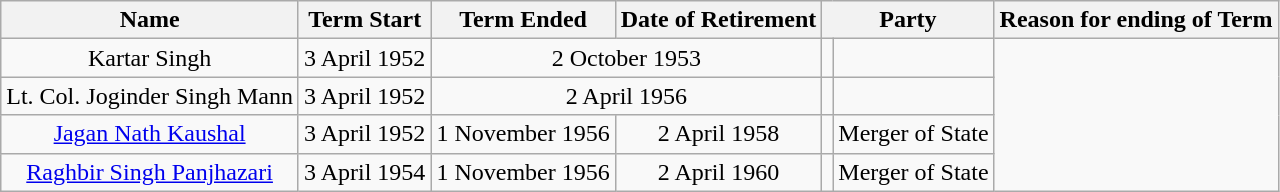<table class="wikitable sortable" style="text-align:center">
<tr>
<th>Name</th>
<th>Term Start</th>
<th>Term Ended</th>
<th>Date of Retirement</th>
<th colspan=2>Party</th>
<th>Reason for ending of Term</th>
</tr>
<tr>
<td>Kartar Singh</td>
<td>3 April 1952</td>
<td colspan=2>2 October 1953</td>
<td></td>
<td></td>
</tr>
<tr>
<td>Lt. Col. Joginder Singh Mann</td>
<td>3 April 1952</td>
<td colspan=2>2 April 1956</td>
<td></td>
<td></td>
</tr>
<tr>
<td><a href='#'>Jagan Nath Kaushal</a></td>
<td>3 April 1952</td>
<td>1 November 1956</td>
<td>2 April 1958</td>
<td></td>
<td>Merger of State</td>
</tr>
<tr>
<td><a href='#'>Raghbir Singh Panjhazari</a></td>
<td>3 April 1954</td>
<td>1 November 1956</td>
<td>2 April 1960</td>
<td></td>
<td>Merger of State</td>
</tr>
</table>
